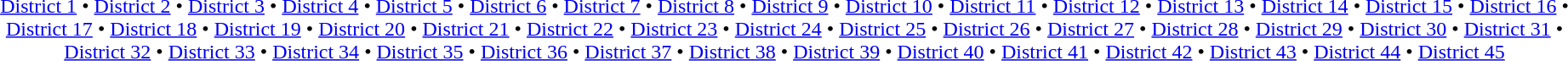<table id=toc class=toc summary=Contents>
<tr>
<td align=center><br><a href='#'>District 1</a> • <a href='#'>District 2</a> • <a href='#'>District 3</a> • <a href='#'>District 4</a> • <a href='#'>District 5</a> • <a href='#'>District 6</a> • <a href='#'>District 7</a> • <a href='#'>District 8</a> • <a href='#'>District 9</a> • <a href='#'>District 10</a> • <a href='#'>District 11</a> • <a href='#'>District 12</a> • <a href='#'>District 13</a> • <a href='#'>District 14</a> • <a href='#'>District 15</a> • <a href='#'>District 16</a> • <a href='#'>District 17</a> • <a href='#'>District 18</a> • <a href='#'>District 19</a> • <a href='#'>District 20</a> • <a href='#'>District 21</a> • <a href='#'>District 22</a> • <a href='#'>District 23</a> • <a href='#'>District 24</a> • <a href='#'>District 25</a> • <a href='#'>District 26</a> • <a href='#'>District 27</a> • <a href='#'>District 28</a> • <a href='#'>District 29</a> • <a href='#'>District 30</a> • <a href='#'>District 31</a> • <a href='#'>District 32</a> • <a href='#'>District 33</a> • <a href='#'>District 34</a> • <a href='#'>District 35</a> • <a href='#'>District 36</a> • <a href='#'>District 37</a> • <a href='#'>District 38</a> • <a href='#'>District 39</a> • <a href='#'>District 40</a> • <a href='#'>District 41</a> • <a href='#'>District 42</a> • <a href='#'>District 43</a> • <a href='#'>District 44</a> • <a href='#'>District 45</a></td>
</tr>
</table>
